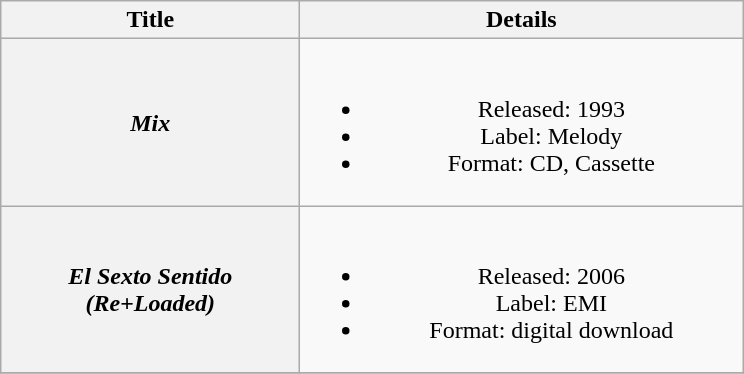<table class="wikitable plainrowheaders" style="text-align:center;">
<tr>
<th scope="col" style="width:12em;">Title</th>
<th scope="col" style="width:18em;">Details</th>
</tr>
<tr>
<th scope="row"><em>Mix</em></th>
<td><br><ul><li>Released: 1993</li><li>Label: Melody</li><li>Format: CD, Cassette</li></ul></td>
</tr>
<tr>
<th scope="row"><em>El Sexto Sentido (Re+Loaded)</em></th>
<td><br><ul><li>Released: 2006</li><li>Label: EMI</li><li>Format: digital download</li></ul></td>
</tr>
<tr>
</tr>
</table>
